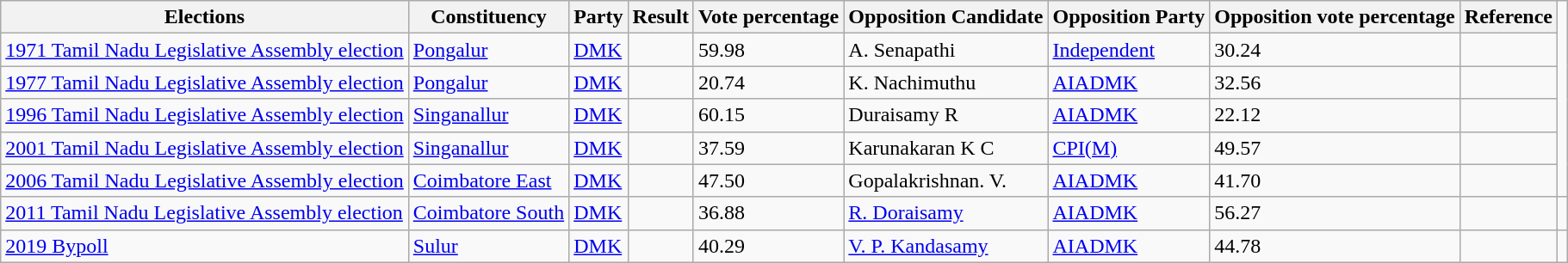<table class="wikitable sortable">
<tr>
<th>Elections</th>
<th>Constituency</th>
<th>Party</th>
<th>Result</th>
<th>Vote percentage</th>
<th>Opposition Candidate</th>
<th>Opposition Party</th>
<th>Opposition vote percentage</th>
<th>Reference</th>
</tr>
<tr>
<td><a href='#'>1971 Tamil Nadu Legislative Assembly election</a></td>
<td><a href='#'>Pongalur</a></td>
<td><a href='#'>DMK</a></td>
<td></td>
<td>59.98</td>
<td>A. Senapathi</td>
<td><a href='#'>Independent</a></td>
<td>30.24</td>
<td></td>
</tr>
<tr>
<td><a href='#'>1977 Tamil Nadu Legislative Assembly election</a></td>
<td><a href='#'>Pongalur</a></td>
<td><a href='#'>DMK</a></td>
<td></td>
<td>20.74</td>
<td>K. Nachimuthu</td>
<td><a href='#'>AIADMK</a></td>
<td>32.56</td>
<td></td>
</tr>
<tr>
<td><a href='#'>1996 Tamil Nadu Legislative Assembly election</a></td>
<td><a href='#'>Singanallur</a></td>
<td><a href='#'>DMK</a></td>
<td></td>
<td>60.15</td>
<td>Duraisamy R</td>
<td><a href='#'>AIADMK</a></td>
<td>22.12</td>
<td></td>
</tr>
<tr>
<td><a href='#'>2001 Tamil Nadu Legislative Assembly election</a></td>
<td><a href='#'>Singanallur</a></td>
<td><a href='#'>DMK</a></td>
<td></td>
<td>37.59</td>
<td>Karunakaran K C</td>
<td><a href='#'>CPI(M)</a></td>
<td>49.57</td>
<td></td>
</tr>
<tr>
<td><a href='#'>2006 Tamil Nadu Legislative Assembly election</a></td>
<td><a href='#'>Coimbatore East</a></td>
<td><a href='#'>DMK</a></td>
<td></td>
<td>47.50</td>
<td>Gopalakrishnan. V.</td>
<td><a href='#'>AIADMK</a></td>
<td>41.70</td>
<td></td>
</tr>
<tr>
<td><a href='#'>2011 Tamil Nadu Legislative Assembly election</a></td>
<td><a href='#'>Coimbatore South</a></td>
<td><a href='#'>DMK</a></td>
<td></td>
<td>36.88</td>
<td><a href='#'>R. Doraisamy</a></td>
<td><a href='#'>AIADMK</a></td>
<td>56.27</td>
<td></td>
<td></td>
</tr>
<tr>
<td><a href='#'>2019 Bypoll</a></td>
<td><a href='#'>Sulur</a></td>
<td><a href='#'>DMK</a></td>
<td></td>
<td>40.29</td>
<td><a href='#'>V. P. Kandasamy</a></td>
<td><a href='#'>AIADMK</a></td>
<td>44.78</td>
<td></td>
</tr>
</table>
